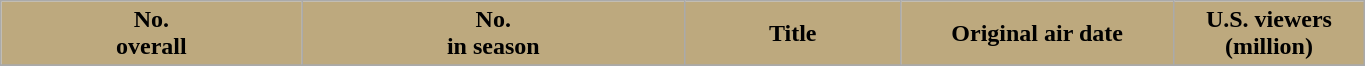<table class="wikitable plainrowheaders" style="width:72%;">
<tr>
<th scope="col" style="background:#bda97e; color:#000;">No.<br>overall</th>
<th scope="col" style="background:#bda97e; color:#000;">No.<br>in season</th>
<th scope="col" style="background:#bda97e; color:#000;">Title</th>
<th scope="col"  style="background:#bda97e; color:#000; width:20%;">Original air date</th>
<th scope="col"  style="background:#bda97e; color:#000; width:14%;">U.S. viewers<br>(million)</th>
</tr>
<tr>
</tr>
</table>
